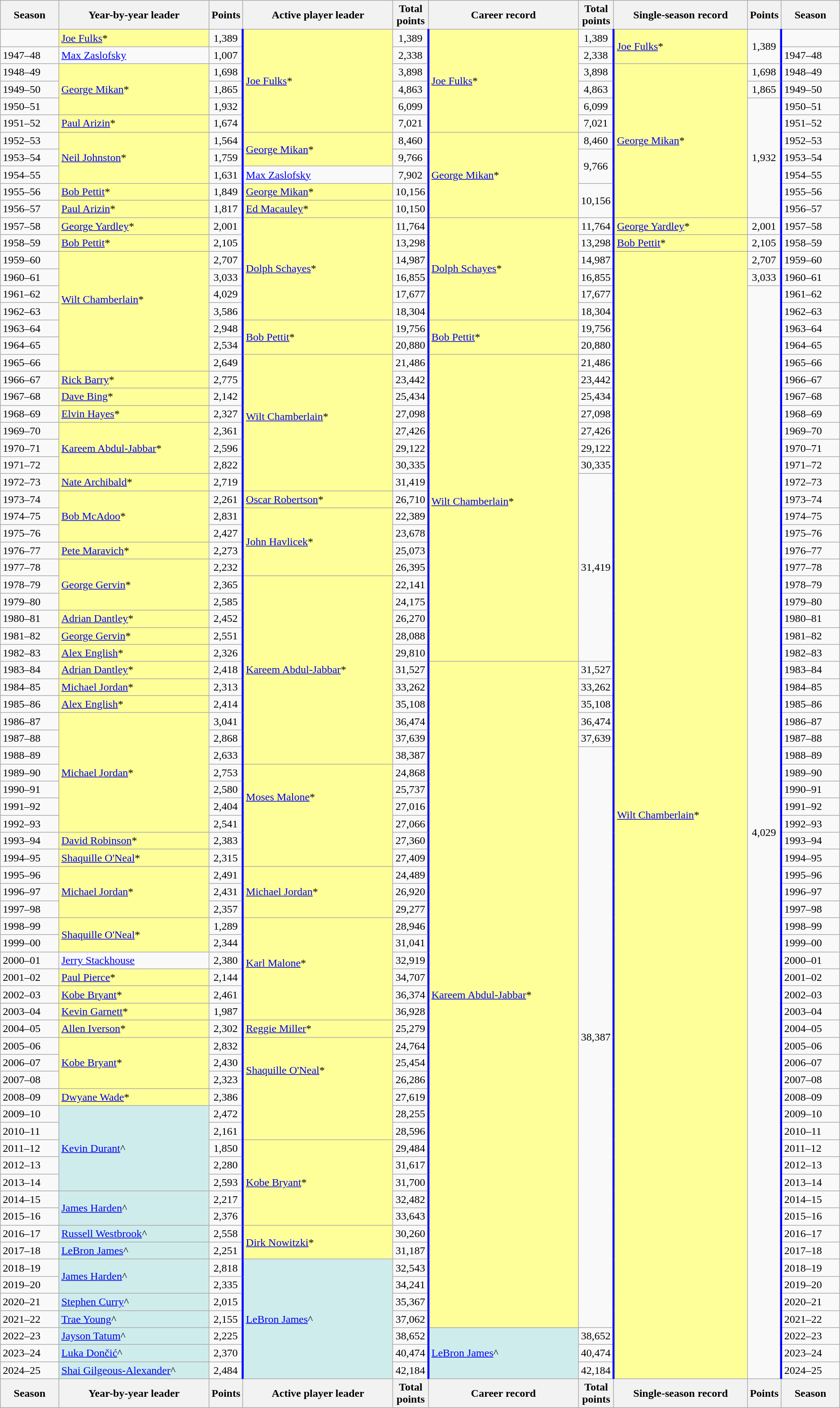<table class="wikitable">
<tr>
<th width=7%>Season</th>
<th width=18%>Year-by-year leader</th>
<th>Points</th>
<th width=18%>Active player leader</th>
<th>Total points</th>
<th width=18%>Career record</th>
<th>Total points</th>
<th width=16%>Single-season record</th>
<th>Points</th>
<th width=7%>Season</th>
</tr>
<tr>
<td></td>
<td bgcolor="#FFFF99"><a href='#'>Joe Fulks</a>*</td>
<td align=center style="border-right: solid blue">1,389</td>
<td bgcolor="#FFFF99" rowspan="6"><a href='#'>Joe Fulks</a>*</td>
<td align=center style="border-right: solid blue">1,389</td>
<td bgcolor="#FFFF99" rowspan="6"><a href='#'>Joe Fulks</a>*</td>
<td align=center style="border-right: solid blue">1,389</td>
<td bgcolor="#FFFF99" rowspan="2"><a href='#'>Joe Fulks</a>*</td>
<td rowspan=2 align=center style="border-right: solid blue">1,389</td>
<td></td>
</tr>
<tr>
<td>1947–48</td>
<td><a href='#'>Max Zaslofsky</a></td>
<td align=center style="border-right: solid blue">1,007</td>
<td align=center style="border-right: solid blue">2,338</td>
<td align=center style="border-right: solid blue">2,338</td>
<td>1947–48</td>
</tr>
<tr>
<td>1948–49</td>
<td bgcolor="#FFFF99" rowspan="3"><a href='#'>George Mikan</a>*</td>
<td align=center style="border-right: solid blue">1,698</td>
<td align=center style="border-right: solid blue">3,898</td>
<td align=center style="border-right: solid blue">3,898</td>
<td bgcolor="#FFFF99" rowspan="9"><a href='#'>George Mikan</a>*</td>
<td align=center style="border-right: solid blue">1,698</td>
<td>1948–49</td>
</tr>
<tr>
<td>1949–50</td>
<td align=center style="border-right: solid blue">1,865</td>
<td align=center style="border-right: solid blue">4,863</td>
<td align=center style="border-right: solid blue">4,863</td>
<td align=center style="border-right: solid blue">1,865</td>
<td>1949–50</td>
</tr>
<tr>
<td>1950–51</td>
<td align=center style="border-right: solid blue">1,932</td>
<td align=center style="border-right: solid blue">6,099</td>
<td align=center style="border-right: solid blue">6,099</td>
<td rowspan=7 align=center style="border-right: solid blue">1,932</td>
<td>1950–51</td>
</tr>
<tr>
<td>1951–52</td>
<td bgcolor="#FFFF99"><a href='#'>Paul Arizin</a>*</td>
<td align=center style="border-right: solid blue">1,674</td>
<td align=center style="border-right: solid blue">7,021</td>
<td align=center style="border-right: solid blue">7,021</td>
<td>1951–52</td>
</tr>
<tr>
<td>1952–53</td>
<td bgcolor="#FFFF99" rowspan="3"><a href='#'>Neil Johnston</a>*</td>
<td align=center style="border-right: solid blue">1,564</td>
<td bgcolor="#FFFF99" rowspan="2"><a href='#'>George Mikan</a>*</td>
<td align=center style="border-right: solid blue">8,460</td>
<td bgcolor="#FFFF99" rowspan="5"><a href='#'>George Mikan</a>*</td>
<td align=center style="border-right: solid blue">8,460</td>
<td>1952–53</td>
</tr>
<tr>
<td>1953–54</td>
<td align=center style="border-right: solid blue">1,759</td>
<td align=center style="border-right: solid blue">9,766</td>
<td rowspan=2 align=center style="border-right: solid blue">9,766</td>
<td>1953–54</td>
</tr>
<tr>
<td>1954–55</td>
<td align=center style="border-right: solid blue">1,631</td>
<td><a href='#'>Max Zaslofsky</a></td>
<td align=center style="border-right: solid blue">7,902</td>
<td>1954–55</td>
</tr>
<tr>
<td>1955–56</td>
<td bgcolor="#FFFF99"><a href='#'>Bob Pettit</a>*</td>
<td align=center style="border-right: solid blue">1,849</td>
<td bgcolor="#FFFF99"><a href='#'>George Mikan</a>*</td>
<td align=center style="border-right: solid blue">10,156</td>
<td rowspan=2 align=center style="border-right: solid blue">10,156</td>
<td>1955–56</td>
</tr>
<tr>
<td>1956–57</td>
<td bgcolor="#FFFF99"><a href='#'>Paul Arizin</a>*</td>
<td align=center style="border-right: solid blue">1,817</td>
<td bgcolor="#FFFF99"><a href='#'>Ed Macauley</a>*</td>
<td align=center style="border-right: solid blue">10,150</td>
<td>1956–57</td>
</tr>
<tr>
<td>1957–58</td>
<td bgcolor="#FFFF99"><a href='#'>George Yardley</a>*</td>
<td align=center style="border-right: solid blue">2,001</td>
<td bgcolor="#FFFF99" rowspan="6"><a href='#'>Dolph Schayes</a>*</td>
<td align=center style="border-right: solid blue">11,764</td>
<td bgcolor="#FFFF99" rowspan="6"><a href='#'>Dolph Schayes</a>*</td>
<td align=center style="border-right: solid blue">11,764</td>
<td bgcolor="#FFFF99"><a href='#'>George Yardley</a>*</td>
<td align=center style="border-right: solid blue">2,001</td>
<td>1957–58</td>
</tr>
<tr>
<td>1958–59</td>
<td bgcolor="#FFFF99"><a href='#'>Bob Pettit</a>*</td>
<td align=center style="border-right: solid blue">2,105</td>
<td align=center style="border-right: solid blue">13,298</td>
<td align=center style="border-right: solid blue">13,298</td>
<td bgcolor="#FFFF99"><a href='#'>Bob Pettit</a>*</td>
<td align=center style="border-right: solid blue">2,105</td>
<td>1958–59</td>
</tr>
<tr>
<td>1959–60</td>
<td bgcolor="#FFFF99" rowspan="7"><a href='#'>Wilt Chamberlain</a>*<br><br><br></td>
<td align=center style="border-right: solid blue">2,707</td>
<td align=center style="border-right: solid blue">14,987</td>
<td align=center style="border-right: solid blue">14,987</td>
<td bgcolor="#FFFF99" rowspan="66"><a href='#'>Wilt Chamberlain</a>*</td>
<td align=center style="border-right: solid blue">2,707</td>
<td>1959–60</td>
</tr>
<tr>
<td>1960–61</td>
<td align=center style="border-right: solid blue">3,033</td>
<td align=center style="border-right: solid blue">16,855</td>
<td align=center style="border-right: solid blue">16,855</td>
<td align=center style="border-right: solid blue">3,033</td>
<td>1960–61</td>
</tr>
<tr>
<td>1961–62</td>
<td align=center style="border-right: solid blue">4,029</td>
<td align=center style="border-right: solid blue">17,677</td>
<td align=center style="border-right: solid blue">17,677</td>
<td rowspan=64 align=center style="border-right: solid blue">4,029</td>
<td>1961–62</td>
</tr>
<tr>
<td>1962–63</td>
<td align=center style="border-right: solid blue">3,586</td>
<td align=center style="border-right: solid blue">18,304</td>
<td align=center style="border-right: solid blue">18,304</td>
<td>1962–63</td>
</tr>
<tr>
<td>1963–64</td>
<td align=center style="border-right: solid blue">2,948</td>
<td bgcolor="#FFFF99" rowspan="2"><a href='#'>Bob Pettit</a>*</td>
<td align=center style="border-right: solid blue">19,756</td>
<td bgcolor="#FFFF99" rowspan="2"><a href='#'>Bob Pettit</a>*</td>
<td align=center style="border-right: solid blue">19,756</td>
<td>1963–64</td>
</tr>
<tr>
<td>1964–65</td>
<td align=center style="border-right: solid blue">2,534</td>
<td align=center style="border-right: solid blue">20,880</td>
<td align=center style="border-right: solid blue">20,880</td>
<td>1964–65</td>
</tr>
<tr>
<td>1965–66</td>
<td align=center style="border-right: solid blue">2,649</td>
<td bgcolor="#FFFF99" rowspan="8"><a href='#'>Wilt Chamberlain</a>*<br><br></td>
<td align=center style="border-right: solid blue">21,486</td>
<td bgcolor="#FFFF99" rowspan="18"><a href='#'>Wilt Chamberlain</a>*<br><br></td>
<td align=center style="border-right: solid blue">21,486</td>
<td>1965–66</td>
</tr>
<tr>
<td>1966–67</td>
<td bgcolor="#FFFF99"><a href='#'>Rick Barry</a>*</td>
<td align=center style="border-right: solid blue">2,775</td>
<td align=center style="border-right: solid blue">23,442</td>
<td align=center style="border-right: solid blue">23,442</td>
<td>1966–67</td>
</tr>
<tr>
<td>1967–68</td>
<td bgcolor="#FFFF99"><a href='#'>Dave Bing</a>*</td>
<td align=center style="border-right: solid blue">2,142</td>
<td align=center style="border-right: solid blue">25,434</td>
<td align=center style="border-right: solid blue">25,434</td>
<td>1967–68</td>
</tr>
<tr>
<td>1968–69</td>
<td bgcolor="#FFFF99"><a href='#'>Elvin Hayes</a>*</td>
<td align=center style="border-right: solid blue">2,327</td>
<td align=center style="border-right: solid blue">27,098</td>
<td align=center style="border-right: solid blue">27,098</td>
<td>1968–69</td>
</tr>
<tr>
<td>1969–70</td>
<td bgcolor="#FFFF99" rowspan="3"><a href='#'>Kareem Abdul-Jabbar</a>*</td>
<td align=center style="border-right: solid blue">2,361</td>
<td align=center style="border-right: solid blue">27,426</td>
<td align=center style="border-right: solid blue">27,426</td>
<td>1969–70</td>
</tr>
<tr>
<td>1970–71</td>
<td align=center style="border-right: solid blue">2,596</td>
<td align=center style="border-right: solid blue">29,122</td>
<td align=center style="border-right: solid blue">29,122</td>
<td>1970–71</td>
</tr>
<tr>
<td>1971–72</td>
<td align=center style="border-right: solid blue">2,822</td>
<td align=center style="border-right: solid blue">30,335</td>
<td align=center style="border-right: solid blue">30,335</td>
<td>1971–72</td>
</tr>
<tr>
<td>1972–73</td>
<td bgcolor="#FFFF99"><a href='#'>Nate Archibald</a>*</td>
<td align=center style="border-right: solid blue">2,719</td>
<td align=center style="border-right: solid blue">31,419</td>
<td rowspan=11 align=center style="border-right: solid blue">31,419</td>
<td>1972–73</td>
</tr>
<tr>
<td>1973–74</td>
<td bgcolor="#FFFF99" rowspan="3"><a href='#'>Bob McAdoo</a>*</td>
<td align=center style="border-right: solid blue">2,261</td>
<td bgcolor="#FFFF99"><a href='#'>Oscar Robertson</a>*</td>
<td align=center style="border-right: solid blue">26,710</td>
<td>1973–74</td>
</tr>
<tr>
<td>1974–75</td>
<td align=center style="border-right: solid blue">2,831</td>
<td bgcolor="#FFFF99" rowspan="4"><a href='#'>John Havlicek</a>*</td>
<td align=center style="border-right: solid blue">22,389</td>
<td>1974–75</td>
</tr>
<tr>
<td>1975–76</td>
<td align=center style="border-right: solid blue">2,427</td>
<td align=center style="border-right: solid blue">23,678</td>
<td>1975–76</td>
</tr>
<tr>
<td>1976–77</td>
<td bgcolor="#FFFF99"><a href='#'>Pete Maravich</a>*</td>
<td align=center style="border-right: solid blue">2,273</td>
<td align=center style="border-right: solid blue">25,073</td>
<td>1976–77</td>
</tr>
<tr>
<td>1977–78</td>
<td bgcolor="#FFFF99" rowspan="3"><a href='#'>George Gervin</a>*</td>
<td align=center style="border-right: solid blue">2,232</td>
<td align=center style="border-right: solid blue">26,395</td>
<td>1977–78</td>
</tr>
<tr>
<td>1978–79</td>
<td align=center style="border-right: solid blue">2,365</td>
<td bgcolor="#FFFF99" rowspan="11"><a href='#'>Kareem Abdul-Jabbar</a>*</td>
<td align=center style="border-right: solid blue">22,141</td>
<td>1978–79</td>
</tr>
<tr>
<td>1979–80</td>
<td align=center style="border-right: solid blue">2,585</td>
<td align=center style="border-right: solid blue">24,175</td>
<td>1979–80</td>
</tr>
<tr>
<td>1980–81</td>
<td bgcolor="#FFFF99"><a href='#'>Adrian Dantley</a>*</td>
<td align=center style="border-right: solid blue">2,452</td>
<td align=center style="border-right: solid blue">26,270</td>
<td>1980–81</td>
</tr>
<tr>
<td>1981–82</td>
<td bgcolor="#FFFF99"><a href='#'>George Gervin</a>*</td>
<td align=center style="border-right: solid blue">2,551</td>
<td align=center style="border-right: solid blue">28,088</td>
<td>1981–82</td>
</tr>
<tr>
<td>1982–83</td>
<td bgcolor="#FFFF99"><a href='#'>Alex English</a>*</td>
<td align=center style="border-right: solid blue">2,326</td>
<td align=center style="border-right: solid blue">29,810</td>
<td>1982–83</td>
</tr>
<tr>
<td>1983–84</td>
<td bgcolor="#FFFF99"><a href='#'>Adrian Dantley</a>*</td>
<td align=center style="border-right: solid blue">2,418</td>
<td align=center style="border-right: solid blue">31,527</td>
<td bgcolor="#FFFF99" rowspan="39"><a href='#'>Kareem Abdul-Jabbar</a>*</td>
<td align=center style="border-right: solid blue">31,527</td>
<td>1983–84</td>
</tr>
<tr>
<td>1984–85</td>
<td bgcolor="#FFFF99"><a href='#'>Michael Jordan</a>*</td>
<td align=center style="border-right: solid blue">2,313</td>
<td align=center style="border-right: solid blue">33,262</td>
<td align=center style="border-right: solid blue">33,262</td>
<td>1984–85</td>
</tr>
<tr>
<td>1985–86</td>
<td bgcolor="#FFFF99"><a href='#'>Alex English</a>*</td>
<td align=center style="border-right: solid blue">2,414</td>
<td align=center style="border-right: solid blue">35,108</td>
<td align=center style="border-right: solid blue">35,108</td>
<td>1985–86</td>
</tr>
<tr>
<td>1986–87</td>
<td bgcolor="#FFFF99" rowspan="7"><a href='#'>Michael Jordan</a>*</td>
<td align=center style="border-right: solid blue">3,041</td>
<td align=center style="border-right: solid blue">36,474</td>
<td align=center style="border-right: solid blue">36,474</td>
<td>1986–87</td>
</tr>
<tr>
<td>1987–88</td>
<td align=center style="border-right: solid blue">2,868</td>
<td align=center style="border-right: solid blue">37,639</td>
<td align=center style="border-right: solid blue">37,639</td>
<td>1987–88</td>
</tr>
<tr>
<td>1988–89</td>
<td align=center style="border-right: solid blue">2,633</td>
<td align=center style="border-right: solid blue">38,387</td>
<td rowspan=34 align=center style="border-right: solid blue">38,387</td>
<td>1988–89</td>
</tr>
<tr>
<td>1989–90</td>
<td align=center style="border-right: solid blue">2,753</td>
<td bgcolor="#FFFF99" rowspan="6"><a href='#'>Moses Malone</a>*<br><br><br><br></td>
<td align=center style="border-right: solid blue">24,868</td>
<td>1989–90</td>
</tr>
<tr>
<td>1990–91</td>
<td align=center style="border-right: solid blue">2,580</td>
<td align=center style="border-right: solid blue">25,737</td>
<td>1990–91</td>
</tr>
<tr>
<td>1991–92</td>
<td align=center style="border-right: solid blue">2,404</td>
<td align=center style="border-right: solid blue">27,016</td>
<td>1991–92</td>
</tr>
<tr>
<td>1992–93</td>
<td align=center style="border-right: solid blue">2,541</td>
<td align=center style="border-right: solid blue">27,066</td>
<td>1992–93</td>
</tr>
<tr>
<td>1993–94</td>
<td bgcolor="#FFFF99"><a href='#'>David Robinson</a>*</td>
<td align=center style="border-right: solid blue">2,383</td>
<td align=center style="border-right: solid blue">27,360</td>
<td>1993–94</td>
</tr>
<tr>
<td>1994–95</td>
<td bgcolor="#FFFF99"><a href='#'>Shaquille O'Neal</a>*</td>
<td align=center style="border-right: solid blue">2,315</td>
<td align=center style="border-right: solid blue">27,409</td>
<td>1994–95</td>
</tr>
<tr>
<td>1995–96</td>
<td bgcolor="#FFFF99" rowspan="3"><a href='#'>Michael Jordan</a>*</td>
<td align=center style="border-right: solid blue">2,491</td>
<td bgcolor="#FFFF99" rowspan="3"><a href='#'>Michael Jordan</a>*</td>
<td align=center style="border-right: solid blue">24,489</td>
<td>1995–96</td>
</tr>
<tr>
<td>1996–97</td>
<td align=center style="border-right: solid blue">2,431</td>
<td align=center style="border-right: solid blue">26,920</td>
<td>1996–97</td>
</tr>
<tr>
<td>1997–98</td>
<td align=center style="border-right: solid blue">2,357</td>
<td align=center style="border-right: solid blue">29,277</td>
<td>1997–98</td>
</tr>
<tr>
<td>1998–99</td>
<td bgcolor="#FFFF99" rowspan="2"><a href='#'>Shaquille O'Neal</a>*</td>
<td align=center style="border-right: solid blue">1,289</td>
<td bgcolor="#FFFF99" rowspan="6"><a href='#'>Karl Malone</a>*<br><br></td>
<td align=center style="border-right: solid blue">28,946</td>
<td>1998–99</td>
</tr>
<tr>
<td>1999–00</td>
<td align=center style="border-right: solid blue">2,344</td>
<td align=center style="border-right: solid blue">31,041</td>
<td>1999–00</td>
</tr>
<tr>
<td>2000–01</td>
<td><a href='#'>Jerry Stackhouse</a></td>
<td align=center style="border-right: solid blue">2,380</td>
<td align=center style="border-right: solid blue">32,919</td>
<td>2000–01</td>
</tr>
<tr>
<td>2001–02</td>
<td bgcolor="#FFFF99"><a href='#'>Paul Pierce</a>*</td>
<td align=center style="border-right: solid blue">2,144</td>
<td align=center style="border-right: solid blue">34,707</td>
<td>2001–02</td>
</tr>
<tr>
<td>2002–03</td>
<td bgcolor="#FFFF99"><a href='#'>Kobe Bryant</a>*</td>
<td align=center style="border-right: solid blue">2,461</td>
<td align=center style="border-right: solid blue">36,374</td>
<td>2002–03</td>
</tr>
<tr>
<td>2003–04</td>
<td bgcolor="#FFFF99"><a href='#'>Kevin Garnett</a>*</td>
<td align=center style="border-right: solid blue">1,987</td>
<td align=center style="border-right: solid blue">36,928</td>
<td>2003–04</td>
</tr>
<tr>
<td>2004–05</td>
<td bgcolor="#FFFF99"><a href='#'>Allen Iverson</a>*</td>
<td align=center style="border-right: solid blue">2,302</td>
<td bgcolor="#FFFF99"><a href='#'>Reggie Miller</a>*</td>
<td align=center style="border-right: solid blue">25,279</td>
<td>2004–05</td>
</tr>
<tr>
<td>2005–06</td>
<td bgcolor="#FFFF99" rowspan="3"><a href='#'>Kobe Bryant</a>*</td>
<td align=center style="border-right: solid blue">2,832</td>
<td bgcolor="#FFFF99" rowspan="6"><a href='#'>Shaquille O'Neal</a>*<br><br><br><br></td>
<td align=center style="border-right: solid blue">24,764</td>
<td>2005–06</td>
</tr>
<tr>
<td>2006–07</td>
<td align=center style="border-right: solid blue">2,430</td>
<td align=center style="border-right: solid blue">25,454</td>
<td>2006–07</td>
</tr>
<tr>
<td>2007–08</td>
<td align=center style="border-right: solid blue">2,323</td>
<td align=center style="border-right: solid blue">26,286</td>
<td>2007–08</td>
</tr>
<tr>
<td>2008–09</td>
<td bgcolor="#FFFF99"><a href='#'>Dwyane Wade</a>*</td>
<td align=center style="border-right: solid blue">2,386</td>
<td align=center style="border-right: solid blue">27,619</td>
<td>2008–09</td>
</tr>
<tr>
<td>2009–10</td>
<td bgcolor="#CFECEC" rowspan="5"><a href='#'>Kevin Durant</a>^</td>
<td align=center style="border-right: solid blue">2,472</td>
<td align=center style="border-right: solid blue">28,255</td>
<td>2009–10</td>
</tr>
<tr>
<td>2010–11</td>
<td align=center style="border-right: solid blue">2,161</td>
<td align=center style="border-right: solid blue">28,596</td>
<td>2010–11</td>
</tr>
<tr>
<td>2011–12</td>
<td align=center style="border-right: solid blue">1,850</td>
<td bgcolor="#FFFF99" rowspan="5"><a href='#'>Kobe Bryant</a>*</td>
<td align=center style="border-right: solid blue">29,484</td>
<td>2011–12</td>
</tr>
<tr>
<td>2012–13</td>
<td align=center style="border-right: solid blue">2,280</td>
<td align=center style="border-right: solid blue">31,617</td>
<td>2012–13</td>
</tr>
<tr>
<td>2013–14</td>
<td align=center style="border-right: solid blue">2,593</td>
<td align=center style="border-right: solid blue">31,700</td>
<td>2013–14</td>
</tr>
<tr>
<td>2014–15</td>
<td bgcolor="#CFECEC" rowspan="2"><a href='#'>James Harden</a>^</td>
<td align=center style="border-right: solid blue">2,217</td>
<td align=center style="border-right: solid blue">32,482</td>
<td>2014–15</td>
</tr>
<tr>
<td>2015–16</td>
<td align=center style="border-right: solid blue">2,376</td>
<td align=center style="border-right: solid blue">33,643</td>
<td>2015–16</td>
</tr>
<tr>
<td>2016–17</td>
<td bgcolor="#CFECEC"><a href='#'>Russell Westbrook</a>^</td>
<td align=center style="border-right: solid blue">2,558</td>
<td bgcolor="#FFFF99" rowspan=2><a href='#'>Dirk Nowitzki</a>*</td>
<td align=center style="border-right: solid blue">30,260</td>
<td>2016–17</td>
</tr>
<tr>
<td>2017–18</td>
<td bgcolor="#CFECEC"><a href='#'>LeBron James</a>^</td>
<td align=center style="border-right: solid blue">2,251</td>
<td align=center style="border-right: solid blue">31,187</td>
<td>2017–18</td>
</tr>
<tr>
<td>2018–19</td>
<td bgcolor="#CFECEC" rowspan=2><a href='#'>James Harden</a>^</td>
<td align=center style="border-right: solid blue">2,818</td>
<td bgcolor="#CFECEC" rowspan=7><a href='#'>LeBron James</a>^</td>
<td align=center style="border-right: solid blue">32,543</td>
<td>2018–19</td>
</tr>
<tr>
<td>2019–20</td>
<td align=center style="border-right: solid blue">2,335</td>
<td align=center style="border-right: solid blue">34,241</td>
<td>2019–20</td>
</tr>
<tr>
<td>2020–21</td>
<td bgcolor="#CFECEC"><a href='#'>Stephen Curry</a>^</td>
<td align=center style="border-right: solid blue">2,015</td>
<td align=center style="border-right: solid blue">35,367</td>
<td>2020–21</td>
</tr>
<tr>
<td>2021–22</td>
<td bgcolor="#CFECEC"><a href='#'>Trae Young</a>^</td>
<td align=center style="border-right: solid blue">2,155</td>
<td align=center style="border-right: solid blue">37,062</td>
<td>2021–22</td>
</tr>
<tr>
<td>2022–23</td>
<td bgcolor="#CFECEC"><a href='#'>Jayson Tatum</a>^</td>
<td align=center style="border-right: solid blue">2,225</td>
<td style="border-right: solid blue" align="center">38,652</td>
<td rowspan="3" bgcolor="#CFECEC"><a href='#'>LeBron James</a>^</td>
<td align=center style="border-right: solid blue">38,652</td>
<td>2022–23</td>
</tr>
<tr>
<td>2023–24</td>
<td bgcolor="#CFECEC"><a href='#'>Luka Dončić</a>^</td>
<td align=center style="border-right: solid blue">2,370</td>
<td style="border-right: solid blue" align="center">40,474</td>
<td style="border-right: solid blue" align="center">40,474</td>
<td>2023–24</td>
</tr>
<tr>
<td>2024–25</td>
<td bgcolor="#CFECEC"><a href='#'>Shai Gilgeous-Alexander</a>^</td>
<td align=center style="border-right: solid blue">2,484</td>
<td style="border-right: solid blue" align="center">42,184</td>
<td style="border-right: solid blue" align="center">42,184</td>
<td>2024–25</td>
</tr>
<tr>
<th>Season</th>
<th>Year-by-year leader</th>
<th>Points</th>
<th>Active player leader</th>
<th>Total points</th>
<th>Career record</th>
<th>Total points</th>
<th>Single-season record</th>
<th>Points</th>
<th>Season</th>
</tr>
</table>
